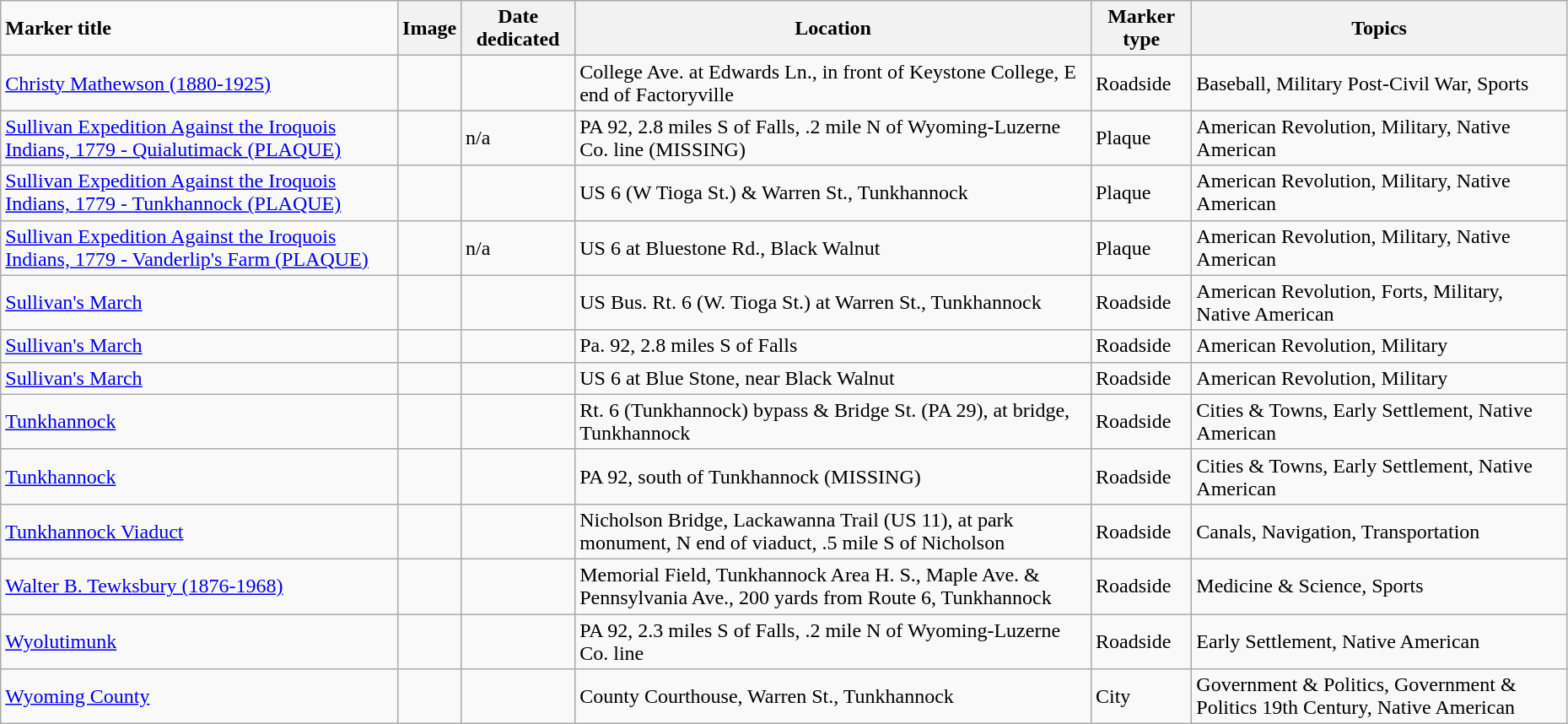<table class="wikitable sortable" style="width:98%">
<tr>
<td><strong>Marker title</strong></td>
<th class="unsortable"><strong>Image</strong></th>
<th><strong>Date dedicated</strong></th>
<th><strong>Location</strong></th>
<th><strong>Marker type</strong></th>
<th><strong>Topics</strong></th>
</tr>
<tr ->
<td><a href='#'>Christy Mathewson (1880-1925)</a></td>
<td></td>
<td></td>
<td>College Ave. at Edwards Ln., in front of Keystone College, E end of Factoryville<br><small></small></td>
<td>Roadside</td>
<td>Baseball, Military Post-Civil War, Sports</td>
</tr>
<tr ->
<td><a href='#'>Sullivan Expedition Against the Iroquois Indians, 1779 - Quialutimack (PLAQUE)</a></td>
<td></td>
<td>n/a</td>
<td>PA 92, 2.8 miles S of Falls, .2 mile N of Wyoming-Luzerne Co. line (MISSING)<br><small></small></td>
<td>Plaque</td>
<td>American Revolution, Military, Native American</td>
</tr>
<tr ->
<td><a href='#'>Sullivan Expedition Against the Iroquois Indians, 1779 - Tunkhannock (PLAQUE)</a></td>
<td></td>
<td></td>
<td>US 6 (W Tioga St.) & Warren St., Tunkhannock<br><small></small></td>
<td>Plaque</td>
<td>American Revolution, Military, Native American</td>
</tr>
<tr ->
<td><a href='#'>Sullivan Expedition Against the Iroquois Indians, 1779 - Vanderlip's Farm (PLAQUE)</a></td>
<td></td>
<td>n/a</td>
<td>US 6 at Bluestone Rd., Black Walnut<br><small></small></td>
<td>Plaque</td>
<td>American Revolution, Military, Native American</td>
</tr>
<tr ->
<td><a href='#'>Sullivan's March</a></td>
<td></td>
<td></td>
<td>US Bus. Rt. 6 (W. Tioga St.) at Warren St., Tunkhannock<br><small></small></td>
<td>Roadside</td>
<td>American Revolution, Forts, Military, Native American</td>
</tr>
<tr ->
<td><a href='#'>Sullivan's March</a></td>
<td></td>
<td></td>
<td>Pa. 92, 2.8 miles S of Falls<br><small></small></td>
<td>Roadside</td>
<td>American Revolution, Military</td>
</tr>
<tr ->
<td><a href='#'>Sullivan's March</a></td>
<td></td>
<td></td>
<td>US 6 at Blue Stone, near Black Walnut<br><small></small></td>
<td>Roadside</td>
<td>American Revolution, Military</td>
</tr>
<tr ->
<td><a href='#'>Tunkhannock</a></td>
<td></td>
<td></td>
<td>Rt. 6 (Tunkhannock) bypass & Bridge St. (PA 29), at bridge, Tunkhannock<br><small></small></td>
<td>Roadside</td>
<td>Cities & Towns, Early Settlement, Native American</td>
</tr>
<tr ->
<td><a href='#'>Tunkhannock</a></td>
<td></td>
<td></td>
<td>PA 92, south of Tunkhannock (MISSING)<br><small></small></td>
<td>Roadside</td>
<td>Cities & Towns, Early Settlement, Native American</td>
</tr>
<tr ->
<td><a href='#'>Tunkhannock Viaduct</a></td>
<td></td>
<td></td>
<td>Nicholson Bridge, Lackawanna Trail (US 11), at park monument, N end of viaduct, .5 mile S of Nicholson<br><small></small></td>
<td>Roadside</td>
<td>Canals, Navigation, Transportation</td>
</tr>
<tr ->
<td><a href='#'>Walter B. Tewksbury (1876-1968)</a></td>
<td></td>
<td></td>
<td>Memorial Field, Tunkhannock Area H. S., Maple Ave. & Pennsylvania Ave., 200 yards from Route 6, Tunkhannock<br><small></small></td>
<td>Roadside</td>
<td>Medicine & Science, Sports</td>
</tr>
<tr ->
<td><a href='#'>Wyolutimunk</a></td>
<td></td>
<td></td>
<td>PA 92, 2.3 miles S of Falls, .2 mile N of Wyoming-Luzerne Co. line<br><small></small></td>
<td>Roadside</td>
<td>Early Settlement, Native American</td>
</tr>
<tr ->
<td><a href='#'>Wyoming County</a></td>
<td></td>
<td></td>
<td>County Courthouse, Warren St., Tunkhannock<br><small></small></td>
<td>City</td>
<td>Government & Politics, Government & Politics 19th Century, Native American</td>
</tr>
</table>
